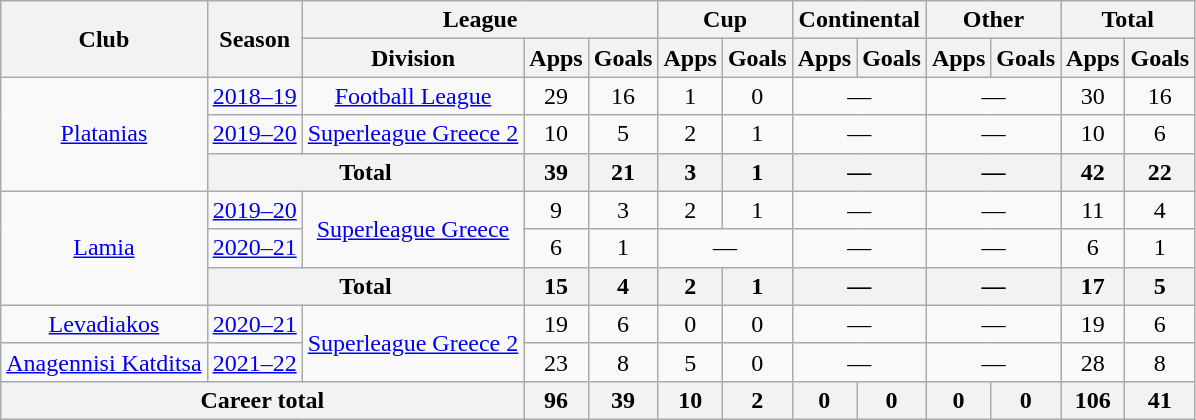<table class="wikitable" style="text-align: center">
<tr>
<th rowspan="2">Club</th>
<th rowspan="2">Season</th>
<th colspan="3">League</th>
<th colspan="2">Cup</th>
<th colspan="2">Continental</th>
<th colspan="2">Other</th>
<th colspan="2">Total</th>
</tr>
<tr>
<th>Division</th>
<th>Apps</th>
<th>Goals</th>
<th>Apps</th>
<th>Goals</th>
<th>Apps</th>
<th>Goals</th>
<th>Apps</th>
<th>Goals</th>
<th>Apps</th>
<th>Goals</th>
</tr>
<tr>
<td rowspan="3"><a href='#'>Platanias</a></td>
<td><a href='#'>2018–19</a></td>
<td><a href='#'>Football League</a></td>
<td>29</td>
<td>16</td>
<td>1</td>
<td>0</td>
<td colspan="2">—</td>
<td colspan="2">—</td>
<td>30</td>
<td>16</td>
</tr>
<tr>
<td><a href='#'>2019–20</a></td>
<td><a href='#'>Superleague Greece 2</a></td>
<td>10</td>
<td>5</td>
<td>2</td>
<td>1</td>
<td colspan="2">—</td>
<td colspan="2">—</td>
<td>10</td>
<td>6</td>
</tr>
<tr>
<th colspan="2">Total</th>
<th>39</th>
<th>21</th>
<th>3</th>
<th>1</th>
<th colspan="2">—</th>
<th colspan="2">—</th>
<th>42</th>
<th>22</th>
</tr>
<tr>
<td rowspan="3"><a href='#'>Lamia</a></td>
<td><a href='#'>2019–20</a></td>
<td rowspan="2"><a href='#'>Superleague Greece</a></td>
<td>9</td>
<td>3</td>
<td>2</td>
<td>1</td>
<td colspan="2">—</td>
<td colspan="2">—</td>
<td>11</td>
<td>4</td>
</tr>
<tr>
<td><a href='#'>2020–21</a></td>
<td>6</td>
<td>1</td>
<td colspan="2">—</td>
<td colspan="2">—</td>
<td colspan="2">—</td>
<td>6</td>
<td>1</td>
</tr>
<tr>
<th colspan="2">Total</th>
<th>15</th>
<th>4</th>
<th>2</th>
<th>1</th>
<th colspan="2">—</th>
<th colspan="2">—</th>
<th>17</th>
<th>5</th>
</tr>
<tr>
<td><a href='#'>Levadiakos</a></td>
<td><a href='#'>2020–21</a></td>
<td rowspan="2"><a href='#'>Superleague Greece 2</a></td>
<td>19</td>
<td>6</td>
<td>0</td>
<td>0</td>
<td colspan="2">—</td>
<td colspan="2">—</td>
<td>19</td>
<td>6</td>
</tr>
<tr>
<td><a href='#'>Anagennisi Katditsa</a></td>
<td><a href='#'>2021–22</a></td>
<td>23</td>
<td>8</td>
<td>5</td>
<td>0</td>
<td colspan="2">—</td>
<td colspan="2">—</td>
<td>28</td>
<td>8</td>
</tr>
<tr>
<th colspan="3">Career total</th>
<th>96</th>
<th>39</th>
<th>10</th>
<th>2</th>
<th>0</th>
<th>0</th>
<th>0</th>
<th>0</th>
<th>106</th>
<th>41</th>
</tr>
</table>
